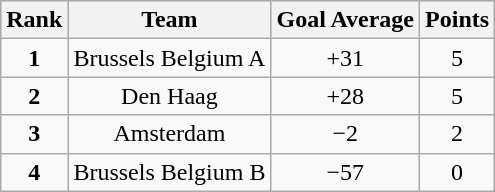<table class="wikitable">
<tr style="background:silver"!>
<th>Rank</th>
<th>Team</th>
<th>Goal Average</th>
<th>Points</th>
</tr>
<tr align="center">
<td><strong>1</strong></td>
<td>Brussels Belgium A</td>
<td>+31</td>
<td>5</td>
</tr>
<tr align="center">
<td><strong>2</strong></td>
<td>Den Haag</td>
<td>+28</td>
<td>5</td>
</tr>
<tr align="center">
<td><strong>3</strong></td>
<td>Amsterdam</td>
<td>−2</td>
<td>2</td>
</tr>
<tr align="center">
<td><strong>4</strong></td>
<td>Brussels Belgium B</td>
<td>−57</td>
<td>0</td>
</tr>
</table>
